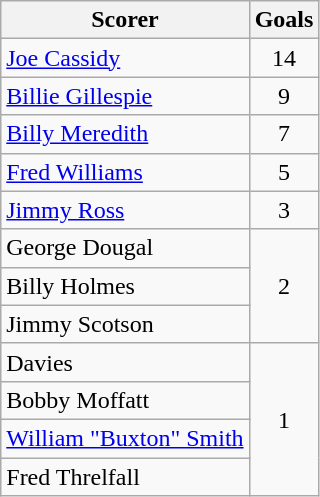<table class="wikitable">
<tr>
<th>Scorer</th>
<th>Goals</th>
</tr>
<tr>
<td> <a href='#'>Joe Cassidy</a></td>
<td align=center>14</td>
</tr>
<tr>
<td> <a href='#'>Billie Gillespie</a></td>
<td align=center>9</td>
</tr>
<tr>
<td> <a href='#'>Billy Meredith</a></td>
<td align=center>7</td>
</tr>
<tr>
<td> <a href='#'>Fred Williams</a></td>
<td align=center>5</td>
</tr>
<tr>
<td> <a href='#'>Jimmy Ross</a></td>
<td align=center>3</td>
</tr>
<tr>
<td>George Dougal</td>
<td rowspan="3" align=center>2</td>
</tr>
<tr>
<td>Billy Holmes</td>
</tr>
<tr>
<td>Jimmy Scotson</td>
</tr>
<tr>
<td>Davies</td>
<td rowspan="4" align=center>1</td>
</tr>
<tr>
<td>Bobby Moffatt</td>
</tr>
<tr>
<td> <a href='#'>William "Buxton" Smith</a></td>
</tr>
<tr>
<td>Fred Threlfall</td>
</tr>
</table>
